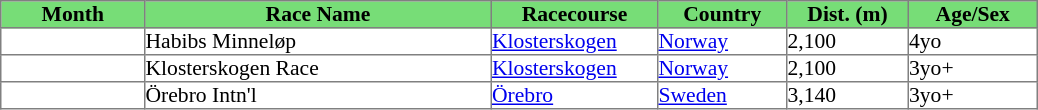<table class = "sortable" | border="1" cellpadding="0" style="border-collapse: collapse; font-size:90%">
<tr bgcolor="#77dd77" align="center">
<th>Month</th>
<th>Race Name</th>
<th>Racecourse</th>
<th>Country</th>
<th>Dist. (m)</th>
<th>Age/Sex</th>
</tr>
<tr>
<td width=95px></td>
<td width=230px>Habibs Minneløp</td>
<td width=110px><a href='#'>Klosterskogen</a></td>
<td width=85px><a href='#'>Norway</a></td>
<td width=80px>2,100</td>
<td width=85px>4yo</td>
</tr>
<tr>
<td></td>
<td>Klosterskogen Race</td>
<td><a href='#'>Klosterskogen</a></td>
<td><a href='#'>Norway</a></td>
<td>2,100</td>
<td>3yo+</td>
</tr>
<tr>
<td></td>
<td>Örebro Intn'l</td>
<td><a href='#'>Örebro</a></td>
<td><a href='#'>Sweden</a></td>
<td>3,140</td>
<td>3yo+</td>
</tr>
</table>
